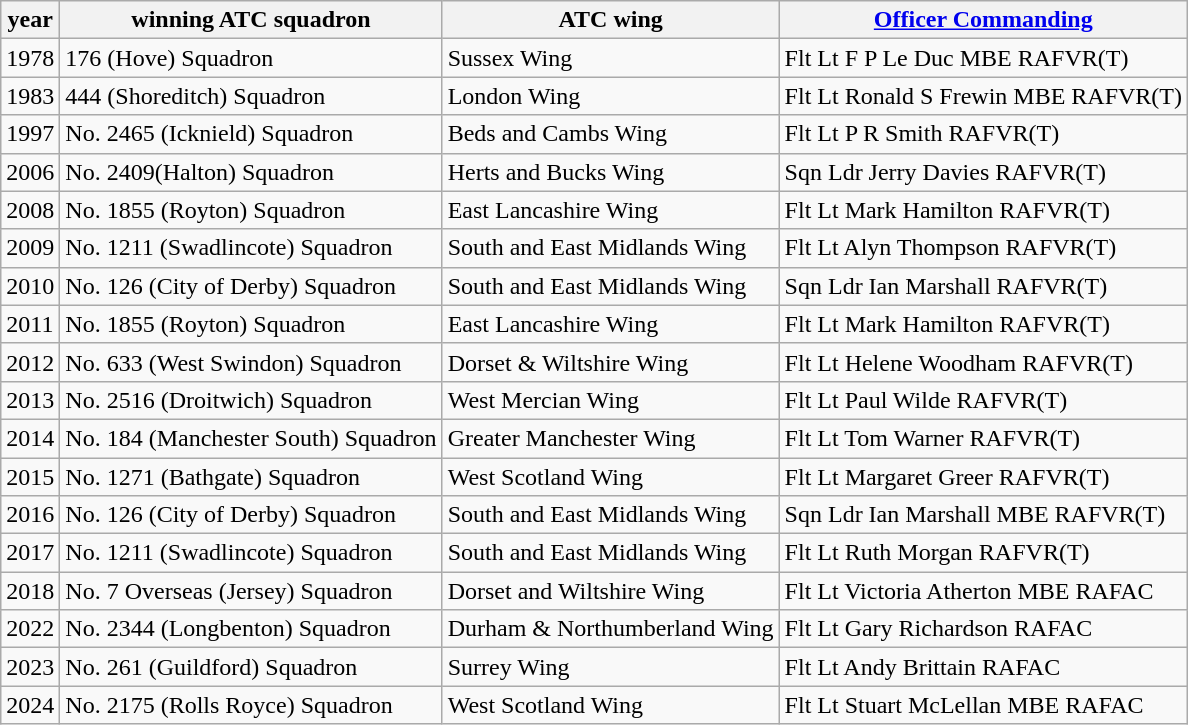<table class="wikitable sortable">
<tr>
<th>year</th>
<th>winning ATC squadron</th>
<th>ATC wing</th>
<th><a href='#'>Officer Commanding</a></th>
</tr>
<tr>
<td>1978</td>
<td>176 (Hove) Squadron</td>
<td>Sussex Wing</td>
<td>Flt Lt F P Le Duc MBE RAFVR(T)</td>
</tr>
<tr>
<td>1983</td>
<td>444 (Shoreditch) Squadron</td>
<td>London Wing</td>
<td>Flt Lt Ronald S Frewin MBE RAFVR(T)</td>
</tr>
<tr>
<td>1997</td>
<td>No. 2465 (Icknield) Squadron</td>
<td>Beds and Cambs Wing</td>
<td>Flt Lt P R Smith RAFVR(T)</td>
</tr>
<tr>
<td>2006</td>
<td>No. 2409(Halton) Squadron</td>
<td>Herts and Bucks Wing</td>
<td>Sqn Ldr Jerry Davies RAFVR(T)</td>
</tr>
<tr>
<td>2008</td>
<td>No. 1855 (Royton) Squadron</td>
<td>East Lancashire Wing</td>
<td>Flt Lt Mark Hamilton RAFVR(T)</td>
</tr>
<tr>
<td>2009</td>
<td>No. 1211 (Swadlincote) Squadron</td>
<td>South and East Midlands Wing</td>
<td>Flt Lt Alyn Thompson RAFVR(T)</td>
</tr>
<tr>
<td>2010</td>
<td>No. 126 (City of Derby) Squadron</td>
<td>South and East Midlands Wing</td>
<td>Sqn Ldr Ian Marshall RAFVR(T)</td>
</tr>
<tr>
<td>2011</td>
<td>No. 1855 (Royton) Squadron</td>
<td>East Lancashire Wing</td>
<td>Flt Lt Mark Hamilton RAFVR(T)</td>
</tr>
<tr>
<td>2012</td>
<td>No. 633 (West Swindon) Squadron</td>
<td>Dorset & Wiltshire Wing</td>
<td>Flt Lt Helene Woodham RAFVR(T)</td>
</tr>
<tr>
<td>2013</td>
<td>No. 2516 (Droitwich) Squadron</td>
<td>West Mercian Wing</td>
<td>Flt Lt Paul Wilde RAFVR(T)</td>
</tr>
<tr>
<td>2014</td>
<td>No. 184 (Manchester South) Squadron</td>
<td>Greater Manchester Wing</td>
<td>Flt Lt Tom Warner RAFVR(T)</td>
</tr>
<tr>
<td>2015</td>
<td>No. 1271 (Bathgate) Squadron</td>
<td>West Scotland Wing</td>
<td>Flt Lt Margaret Greer RAFVR(T)</td>
</tr>
<tr>
<td>2016</td>
<td>No. 126 (City of Derby) Squadron</td>
<td>South and East Midlands Wing</td>
<td>Sqn Ldr Ian Marshall MBE RAFVR(T)</td>
</tr>
<tr>
<td>2017</td>
<td>No. 1211 (Swadlincote) Squadron</td>
<td>South and East Midlands Wing</td>
<td>Flt Lt Ruth Morgan RAFVR(T)</td>
</tr>
<tr>
<td>2018</td>
<td>No. 7 Overseas (Jersey) Squadron</td>
<td>Dorset and Wiltshire Wing</td>
<td>Flt Lt Victoria Atherton MBE RAFAC</td>
</tr>
<tr>
<td>2022</td>
<td>No. 2344 (Longbenton) Squadron</td>
<td>Durham & Northumberland Wing</td>
<td>Flt Lt Gary Richardson RAFAC</td>
</tr>
<tr>
<td>2023</td>
<td>No. 261 (Guildford) Squadron</td>
<td>Surrey Wing</td>
<td>Flt Lt Andy Brittain RAFAC</td>
</tr>
<tr>
<td>2024</td>
<td>No. 2175 (Rolls Royce) Squadron</td>
<td>West Scotland Wing</td>
<td>Flt Lt Stuart McLellan MBE RAFAC</td>
</tr>
</table>
